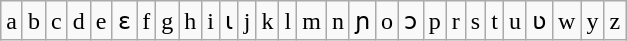<table class="wikitable" style="text-align: center;">
<tr>
<td>a</td>
<td>b</td>
<td>c</td>
<td>d</td>
<td>e</td>
<td>ɛ</td>
<td>f</td>
<td>g</td>
<td>h</td>
<td>i</td>
<td>ɩ</td>
<td>j</td>
<td>k</td>
<td>l</td>
<td>m</td>
<td>n</td>
<td>ɲ</td>
<td>o</td>
<td>ɔ</td>
<td>p</td>
<td>r</td>
<td>s</td>
<td>t</td>
<td>u</td>
<td>ʋ</td>
<td>w</td>
<td>y</td>
<td>z</td>
</tr>
</table>
